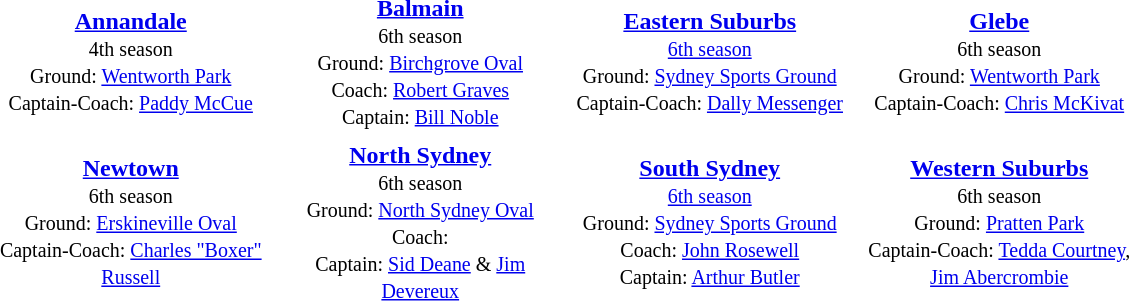<table class="toccolours" style="margin:auto; text-valign:center;" cellpadding="3" cellspacing="2">
<tr>
<th width=185></th>
<th width=185></th>
<th width=185></th>
<th width=185></th>
</tr>
<tr>
<td align="center"><strong><a href='#'>Annandale</a></strong><br><small>4th season<br>Ground: <a href='#'>Wentworth Park</a> <br>Captain-Coach: <a href='#'>Paddy McCue</a> </small></td>
<td align="center"><strong><a href='#'>Balmain</a></strong><br><small>6th season<br>Ground: <a href='#'>Birchgrove Oval</a> <br>Coach: <a href='#'>Robert Graves</a><br>Captain: <a href='#'>Bill Noble</a></small></td>
<td align="center"><strong><a href='#'>Eastern Suburbs</a></strong><br><small><a href='#'>6th season</a><br>Ground: <a href='#'>Sydney Sports Ground</a><br>Captain-Coach: <a href='#'>Dally Messenger</a></small></td>
<td align="center"><strong><a href='#'>Glebe</a></strong><br><small>6th season<br>Ground: <a href='#'>Wentworth Park</a> <br>Captain-Coach: <a href='#'>Chris McKivat</a> </small></td>
</tr>
<tr>
<td align="center"><strong><a href='#'>Newtown</a></strong><br><small>6th season<br>Ground: <a href='#'>Erskineville Oval</a> <br>Captain-Coach: <a href='#'>Charles "Boxer" Russell</a> </small></td>
<td align="center"><strong><a href='#'>North Sydney</a></strong><br><small>6th season<br>Ground: <a href='#'>North Sydney Oval</a> <br>Coach: <br>Captain: <a href='#'>Sid Deane</a> & <a href='#'>Jim Devereux</a></small></td>
<td align="center"><strong><a href='#'>South Sydney</a></strong><br><small><a href='#'>6th season</a><br>Ground: <a href='#'>Sydney Sports Ground</a> <br>Coach: <a href='#'>John Rosewell</a> <br>Captain: <a href='#'>Arthur Butler</a> </small></td>
<td align="center"><strong><a href='#'>Western Suburbs</a></strong><br><small>6th season<br>Ground: <a href='#'>Pratten Park</a> <br>Captain-Coach: <a href='#'>Tedda Courtney</a>, <a href='#'>Jim Abercrombie</a> </small></td>
</tr>
</table>
